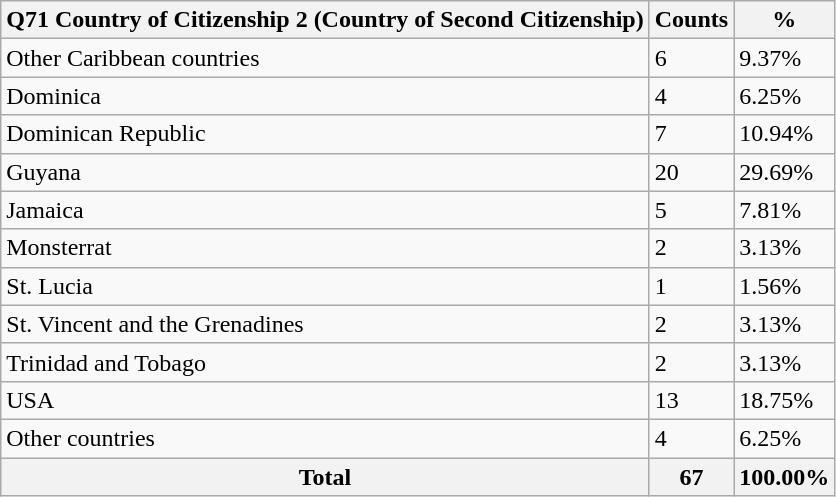<table class="wikitable sortable">
<tr>
<th>Q71 Country of Citizenship 2 (Country of Second Citizenship)</th>
<th>Counts</th>
<th>%</th>
</tr>
<tr>
<td>Other Caribbean countries</td>
<td>6</td>
<td>9.37%</td>
</tr>
<tr>
<td>Dominica</td>
<td>4</td>
<td>6.25%</td>
</tr>
<tr>
<td>Dominican Republic</td>
<td>7</td>
<td>10.94%</td>
</tr>
<tr>
<td>Guyana</td>
<td>20</td>
<td>29.69%</td>
</tr>
<tr>
<td>Jamaica</td>
<td>5</td>
<td>7.81%</td>
</tr>
<tr>
<td>Monsterrat</td>
<td>2</td>
<td>3.13%</td>
</tr>
<tr>
<td>St. Lucia</td>
<td>1</td>
<td>1.56%</td>
</tr>
<tr>
<td>St. Vincent and the Grenadines</td>
<td>2</td>
<td>3.13%</td>
</tr>
<tr>
<td>Trinidad and Tobago</td>
<td>2</td>
<td>3.13%</td>
</tr>
<tr>
<td>USA</td>
<td>13</td>
<td>18.75%</td>
</tr>
<tr>
<td>Other countries</td>
<td>4</td>
<td>6.25%</td>
</tr>
<tr>
<th>Total</th>
<th>67</th>
<th>100.00%</th>
</tr>
</table>
